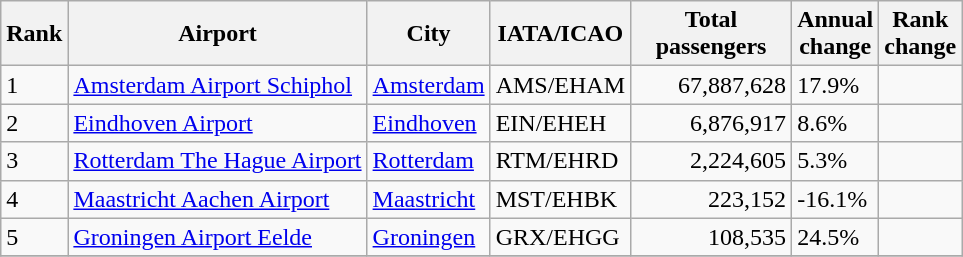<table class="wikitable">
<tr>
<th>Rank</th>
<th>Airport</th>
<th>City</th>
<th>IATA/ICAO</th>
<th style="width:100px">Total<br>passengers</th>
<th>Annual<br>change</th>
<th>Rank<br>change</th>
</tr>
<tr>
<td>1</td>
<td><a href='#'>Amsterdam Airport Schiphol</a></td>
<td><a href='#'>Amsterdam</a></td>
<td>AMS/EHAM</td>
<td align="right">67,887,628</td>
<td> 17.9%</td>
<td></td>
</tr>
<tr>
<td>2</td>
<td><a href='#'>Eindhoven Airport</a></td>
<td><a href='#'>Eindhoven</a></td>
<td>EIN/EHEH</td>
<td align="right">6,876,917</td>
<td> 8.6%</td>
<td></td>
</tr>
<tr>
<td>3</td>
<td><a href='#'>Rotterdam The Hague Airport</a></td>
<td><a href='#'>Rotterdam</a></td>
<td>RTM/EHRD</td>
<td align="right">2,224,605</td>
<td> 5.3%</td>
<td></td>
</tr>
<tr>
<td>4</td>
<td><a href='#'>Maastricht Aachen Airport</a></td>
<td><a href='#'>Maastricht</a></td>
<td>MST/EHBK</td>
<td align="right">223,152</td>
<td> -16.1%</td>
<td></td>
</tr>
<tr>
<td>5</td>
<td><a href='#'>Groningen Airport Eelde</a></td>
<td><a href='#'>Groningen</a></td>
<td>GRX/EHGG</td>
<td align="right">108,535</td>
<td> 24.5%</td>
<td></td>
</tr>
<tr>
</tr>
</table>
